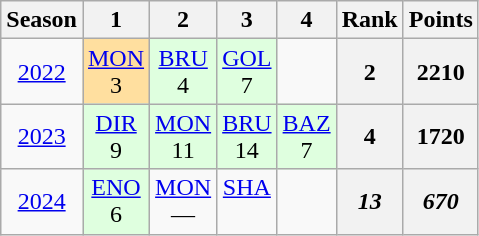<table class="wikitable" style="text-align:center;">
<tr>
<th>Season</th>
<th>1</th>
<th>2</th>
<th>3</th>
<th>4</th>
<th>Rank</th>
<th>Points</th>
</tr>
<tr>
<td><a href='#'>2022</a></td>
<td bgcolor="#ffdf9f"><a href='#'>MON</a><br>3</td>
<td bgcolor="#dfffdf"><a href='#'>BRU</a><br>4</td>
<td bgcolor="#dfffdf"><a href='#'>GOL</a><br>7</td>
<td></td>
<th>2</th>
<th>2210</th>
</tr>
<tr>
<td><a href='#'>2023</a></td>
<td bgcolor="#dfffdf"><a href='#'>DIR</a><br>9</td>
<td bgcolor="#dfffdf"><a href='#'>MON</a><br>11</td>
<td bgcolor="#dfffdf"><a href='#'>BRU</a><br>14</td>
<td bgcolor="#dfffdf"><a href='#'>BAZ</a><br>7</td>
<th>4</th>
<th>1720</th>
</tr>
<tr>
<td><a href='#'>2024</a></td>
<td bgcolor="#dfffdf"><a href='#'>ENO</a><br>6</td>
<td><a href='#'>MON</a><br>—</td>
<td><a href='#'>SHA</a><br> </td>
<td></td>
<th><em>13</em></th>
<th><em>670</em></th>
</tr>
</table>
